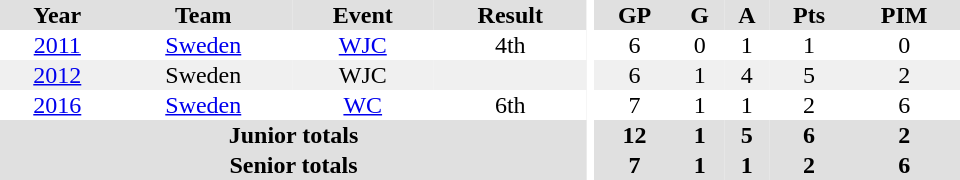<table border="0" cellpadding="1" cellspacing="0" ID="Table3" style="text-align:center; width:40em">
<tr ALIGN="center" bgcolor="#e0e0e0">
<th>Year</th>
<th>Team</th>
<th>Event</th>
<th>Result</th>
<th rowspan="99" bgcolor="#ffffff"></th>
<th>GP</th>
<th>G</th>
<th>A</th>
<th>Pts</th>
<th>PIM</th>
</tr>
<tr>
<td><a href='#'>2011</a></td>
<td><a href='#'>Sweden</a></td>
<td><a href='#'>WJC</a></td>
<td>4th</td>
<td>6</td>
<td>0</td>
<td>1</td>
<td>1</td>
<td>0</td>
</tr>
<tr bgcolor="#f0f0f0">
<td><a href='#'>2012</a></td>
<td>Sweden</td>
<td>WJC</td>
<td></td>
<td>6</td>
<td>1</td>
<td>4</td>
<td>5</td>
<td>2</td>
</tr>
<tr>
<td><a href='#'>2016</a></td>
<td><a href='#'>Sweden</a></td>
<td><a href='#'>WC</a></td>
<td>6th</td>
<td>7</td>
<td>1</td>
<td>1</td>
<td>2</td>
<td>6</td>
</tr>
<tr bgcolor="#e0e0e0">
<th colspan="4">Junior totals</th>
<th>12</th>
<th>1</th>
<th>5</th>
<th>6</th>
<th>2</th>
</tr>
<tr bgcolor="#e0e0e0">
<th colspan="4">Senior totals</th>
<th>7</th>
<th>1</th>
<th>1</th>
<th>2</th>
<th>6</th>
</tr>
</table>
